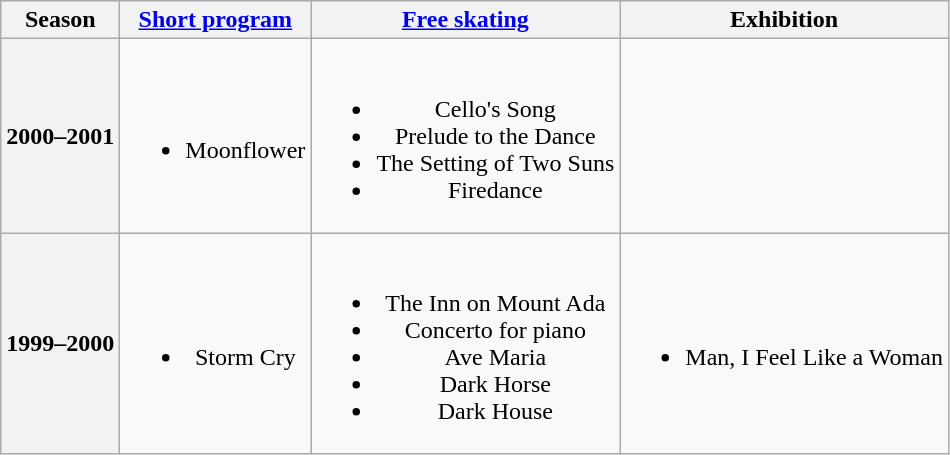<table class=wikitable style=text-align:center>
<tr>
<th>Season</th>
<th><a href='#'>Short program</a></th>
<th><a href='#'>Free skating</a></th>
<th>Exhibition</th>
</tr>
<tr>
<th>2000–2001 <br> </th>
<td><br><ul><li>Moonflower <br></li></ul></td>
<td><br><ul><li>Cello's Song <br></li><li>Prelude to the Dance <br></li><li>The Setting of Two Suns <br></li><li>Firedance <br></li></ul></td>
<td></td>
</tr>
<tr>
<th>1999–2000 <br> </th>
<td><br><ul><li>Storm Cry <br></li></ul></td>
<td><br><ul><li>The Inn on Mount Ada <br></li><li>Concerto for piano <br></li><li>Ave Maria <br></li><li>Dark Horse <br></li><li>Dark House <br></li></ul></td>
<td><br><ul><li>Man, I Feel Like a Woman <br></li></ul></td>
</tr>
</table>
